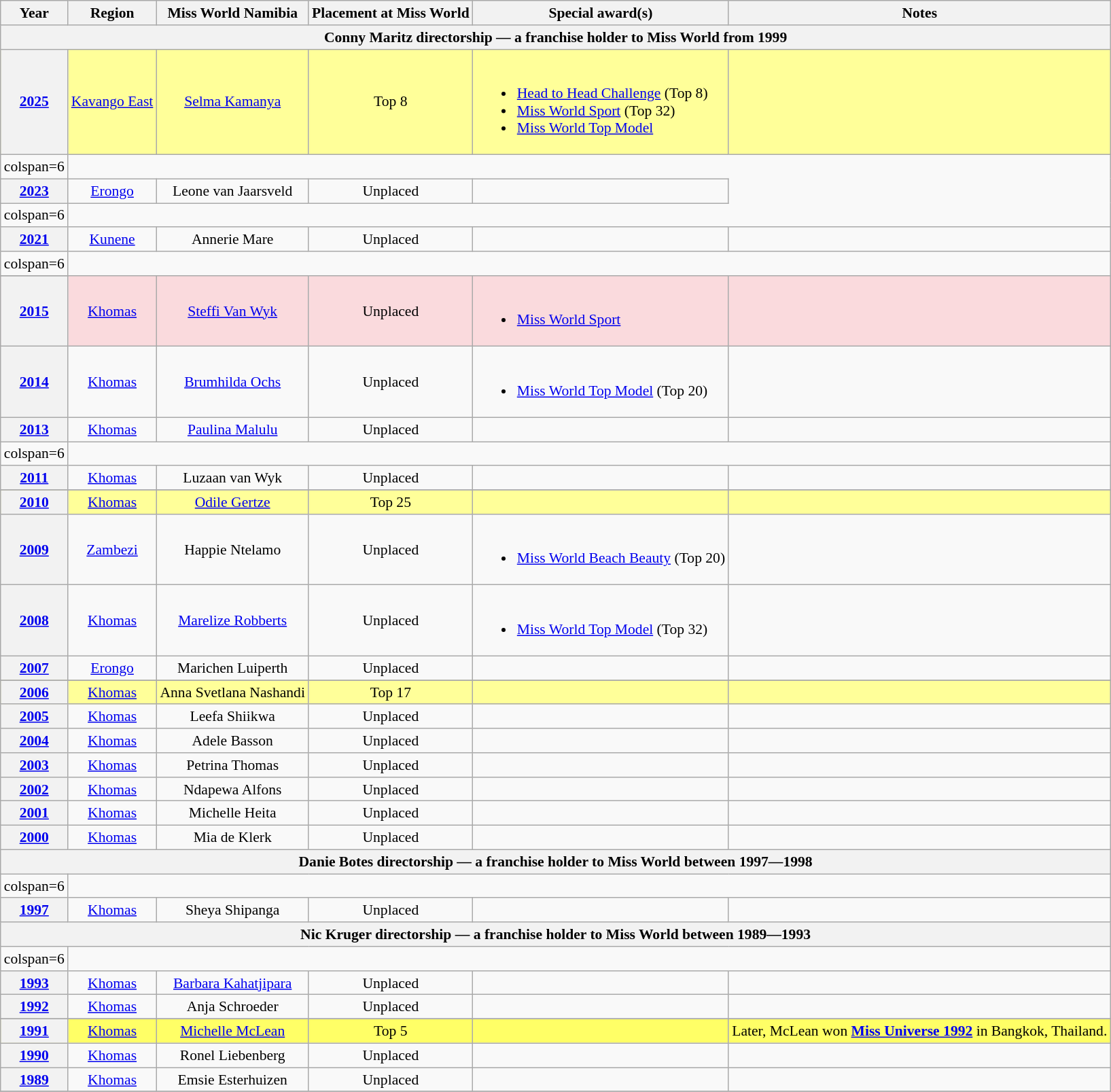<table class="wikitable " style="font-size: 90%; text-align:center;">
<tr>
<th>Year</th>
<th>Region</th>
<th>Miss World Namibia</th>
<th>Placement at Miss World</th>
<th>Special award(s)</th>
<th>Notes</th>
</tr>
<tr>
<th colspan="6">Conny Maritz directorship — a franchise holder to Miss World from 1999</th>
</tr>
<tr style="background-color:#FFFF99; ">
<th><a href='#'>2025</a></th>
<td><a href='#'>Kavango East</a></td>
<td><a href='#'>Selma Kamanya</a></td>
<td>Top 8</td>
<td style="text-align:left"><br><ul><li><a href='#'>Head to Head Challenge</a> (Top 8)</li><li><a href='#'>Miss World Sport</a> (Top 32)</li><li><a href='#'>Miss World Top Model</a></li></ul></td>
<td></td>
</tr>
<tr>
<td>colspan=6 </td>
</tr>
<tr>
<th><a href='#'>2023</a></th>
<td><a href='#'>Erongo</a></td>
<td>Leone van Jaarsveld</td>
<td>Unplaced</td>
<td></td>
</tr>
<tr>
<td>colspan=6 </td>
</tr>
<tr>
<th><a href='#'>2021</a></th>
<td><a href='#'>Kunene</a></td>
<td>Annerie Mare</td>
<td>Unplaced</td>
<td></td>
<td></td>
</tr>
<tr>
<td>colspan=6 </td>
</tr>
<tr>
</tr>
<tr style="background-color:#FADADD; ">
<th><a href='#'>2015</a></th>
<td><a href='#'>Khomas</a></td>
<td><a href='#'>Steffi Van Wyk</a></td>
<td>Unplaced</td>
<td style="text-align:left"><br><ul><li><a href='#'>Miss World Sport</a></li></ul></td>
<td></td>
</tr>
<tr>
<th><a href='#'>2014</a></th>
<td><a href='#'>Khomas</a></td>
<td><a href='#'>Brumhilda Ochs</a></td>
<td>Unplaced</td>
<td style="text-align:left"><br><ul><li><a href='#'>Miss World Top Model</a> (Top 20)</li></ul></td>
<td></td>
</tr>
<tr>
<th><a href='#'>2013</a></th>
<td><a href='#'>Khomas</a></td>
<td><a href='#'>Paulina Malulu</a></td>
<td>Unplaced</td>
<td></td>
<td></td>
</tr>
<tr>
<td>colspan=6 </td>
</tr>
<tr>
<th><a href='#'>2011</a></th>
<td><a href='#'>Khomas</a></td>
<td>Luzaan van Wyk</td>
<td>Unplaced</td>
<td></td>
<td></td>
</tr>
<tr>
</tr>
<tr style="background-color:#FFFF99; ">
<th><a href='#'>2010</a></th>
<td><a href='#'>Khomas</a></td>
<td><a href='#'>Odile Gertze</a></td>
<td>Top 25</td>
<td></td>
<td></td>
</tr>
<tr>
<th><a href='#'>2009</a></th>
<td><a href='#'>Zambezi</a></td>
<td>Happie Ntelamo</td>
<td>Unplaced</td>
<td style="text-align:left"><br><ul><li><a href='#'>Miss World Beach Beauty</a> (Top 20)</li></ul></td>
<td></td>
</tr>
<tr>
<th><a href='#'>2008</a></th>
<td><a href='#'>Khomas</a></td>
<td><a href='#'>Marelize Robberts</a></td>
<td>Unplaced</td>
<td style="text-align:left"><br><ul><li><a href='#'>Miss World Top Model</a> (Top 32)</li></ul></td>
<td></td>
</tr>
<tr>
<th><a href='#'>2007</a></th>
<td><a href='#'>Erongo</a></td>
<td>Marichen Luiperth</td>
<td>Unplaced</td>
<td></td>
<td></td>
</tr>
<tr>
</tr>
<tr style="background-color:#FFFF99; ">
<th><a href='#'>2006</a></th>
<td><a href='#'>Khomas</a></td>
<td>Anna Svetlana Nashandi</td>
<td>Top 17</td>
<td></td>
<td></td>
</tr>
<tr>
<th><a href='#'>2005</a></th>
<td><a href='#'>Khomas</a></td>
<td>Leefa Shiikwa</td>
<td>Unplaced</td>
<td></td>
<td></td>
</tr>
<tr>
<th><a href='#'>2004</a></th>
<td><a href='#'>Khomas</a></td>
<td>Adele Basson</td>
<td>Unplaced</td>
<td></td>
<td></td>
</tr>
<tr>
<th><a href='#'>2003</a></th>
<td><a href='#'>Khomas</a></td>
<td>Petrina Thomas</td>
<td>Unplaced</td>
<td></td>
<td></td>
</tr>
<tr>
<th><a href='#'>2002</a></th>
<td><a href='#'>Khomas</a></td>
<td>Ndapewa Alfons</td>
<td>Unplaced</td>
<td></td>
<td></td>
</tr>
<tr>
<th><a href='#'>2001</a></th>
<td><a href='#'>Khomas</a></td>
<td>Michelle Heita</td>
<td>Unplaced</td>
<td></td>
<td></td>
</tr>
<tr>
<th><a href='#'>2000</a></th>
<td><a href='#'>Khomas</a></td>
<td>Mia de Klerk</td>
<td>Unplaced</td>
<td></td>
<td></td>
</tr>
<tr>
<th colspan="6">Danie Botes directorship — a franchise holder to Miss World between 1997―1998</th>
</tr>
<tr>
<td>colspan=6 </td>
</tr>
<tr>
<th><a href='#'>1997</a></th>
<td><a href='#'>Khomas</a></td>
<td>Sheya Shipanga</td>
<td>Unplaced</td>
<td></td>
<td></td>
</tr>
<tr>
<th colspan="6">Nic Kruger directorship — a franchise holder to Miss World between 1989―1993</th>
</tr>
<tr>
<td>colspan=6 </td>
</tr>
<tr>
<th><a href='#'>1993</a></th>
<td><a href='#'>Khomas</a></td>
<td><a href='#'>Barbara Kahatjipara</a></td>
<td>Unplaced</td>
<td></td>
<td></td>
</tr>
<tr>
<th><a href='#'>1992</a></th>
<td><a href='#'>Khomas</a></td>
<td>Anja Schroeder</td>
<td>Unplaced</td>
<td></td>
<td></td>
</tr>
<tr>
</tr>
<tr style="background-color:#FFFF66; ">
<th><a href='#'>1991</a></th>
<td><a href='#'>Khomas</a></td>
<td><a href='#'>Michelle McLean</a></td>
<td>Top 5</td>
<td></td>
<td>Later, McLean won <strong><a href='#'>Miss Universe 1992</a></strong> in Bangkok, Thailand.</td>
</tr>
<tr>
<th><a href='#'>1990</a></th>
<td><a href='#'>Khomas</a></td>
<td>Ronel Liebenberg</td>
<td>Unplaced</td>
<td></td>
<td></td>
</tr>
<tr>
<th><a href='#'>1989</a></th>
<td><a href='#'>Khomas</a></td>
<td>Emsie Esterhuizen</td>
<td>Unplaced</td>
<td></td>
<td></td>
</tr>
<tr>
</tr>
</table>
